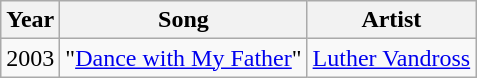<table class="wikitable sortable">
<tr>
<th>Year</th>
<th>Song</th>
<th>Artist</th>
</tr>
<tr>
<td>2003</td>
<td>"<a href='#'>Dance with My Father</a>"</td>
<td><a href='#'>Luther Vandross</a></td>
</tr>
</table>
